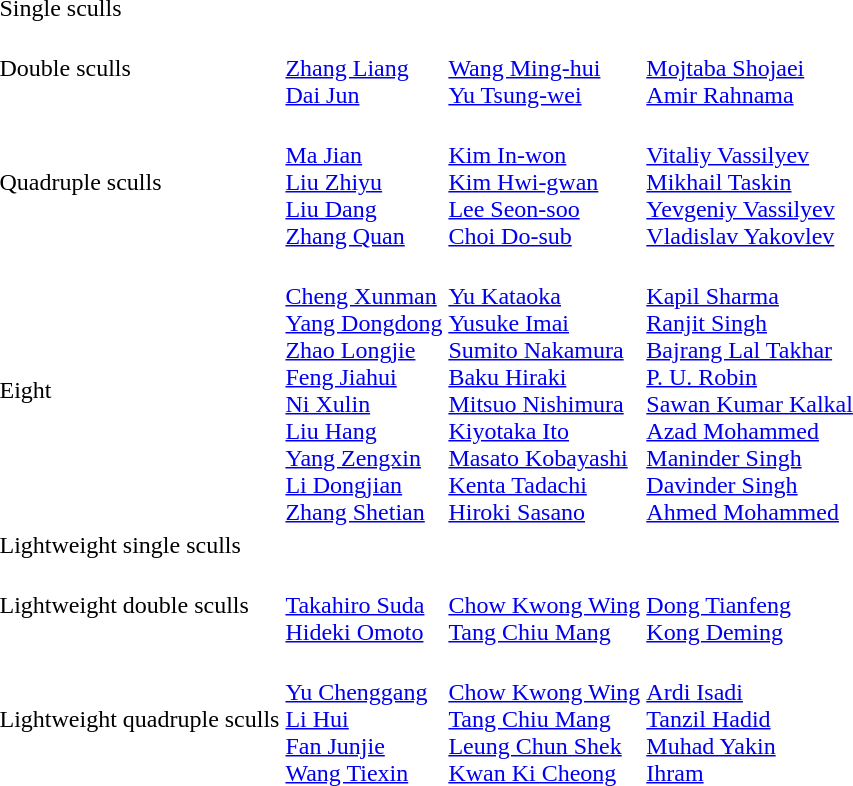<table>
<tr>
<td>Single sculls<br></td>
<td></td>
<td></td>
<td></td>
</tr>
<tr>
<td>Double sculls<br></td>
<td><br><a href='#'>Zhang Liang</a><br><a href='#'>Dai Jun</a></td>
<td><br><a href='#'>Wang Ming-hui</a><br><a href='#'>Yu Tsung-wei</a></td>
<td><br><a href='#'>Mojtaba Shojaei</a><br><a href='#'>Amir Rahnama</a></td>
</tr>
<tr>
<td>Quadruple sculls<br></td>
<td><br><a href='#'>Ma Jian</a><br><a href='#'>Liu Zhiyu</a><br><a href='#'>Liu Dang</a><br><a href='#'>Zhang Quan</a></td>
<td><br><a href='#'>Kim In-won</a><br><a href='#'>Kim Hwi-gwan</a><br><a href='#'>Lee Seon-soo</a><br><a href='#'>Choi Do-sub</a></td>
<td><br><a href='#'>Vitaliy Vassilyev</a><br><a href='#'>Mikhail Taskin</a><br><a href='#'>Yevgeniy Vassilyev</a><br><a href='#'>Vladislav Yakovlev</a></td>
</tr>
<tr>
<td>Eight<br></td>
<td><br><a href='#'>Cheng Xunman</a><br><a href='#'>Yang Dongdong</a><br><a href='#'>Zhao Longjie</a><br><a href='#'>Feng Jiahui</a><br><a href='#'>Ni Xulin</a><br><a href='#'>Liu Hang</a><br><a href='#'>Yang Zengxin</a><br><a href='#'>Li Dongjian</a><br><a href='#'>Zhang Shetian</a></td>
<td><br><a href='#'>Yu Kataoka</a><br><a href='#'>Yusuke Imai</a><br><a href='#'>Sumito Nakamura</a><br><a href='#'>Baku Hiraki</a><br><a href='#'>Mitsuo Nishimura</a><br><a href='#'>Kiyotaka Ito</a><br><a href='#'>Masato Kobayashi</a><br><a href='#'>Kenta Tadachi</a><br><a href='#'>Hiroki Sasano</a></td>
<td><br><a href='#'>Kapil Sharma</a><br><a href='#'>Ranjit Singh</a><br><a href='#'>Bajrang Lal Takhar</a><br><a href='#'>P. U. Robin</a><br><a href='#'>Sawan Kumar Kalkal</a><br><a href='#'>Azad Mohammed</a><br><a href='#'>Maninder Singh</a><br><a href='#'>Davinder Singh</a><br><a href='#'>Ahmed Mohammed</a></td>
</tr>
<tr>
<td>Lightweight single sculls<br></td>
<td></td>
<td></td>
<td></td>
</tr>
<tr>
<td>Lightweight double sculls<br></td>
<td><br><a href='#'>Takahiro Suda</a><br><a href='#'>Hideki Omoto</a></td>
<td><br><a href='#'>Chow Kwong Wing</a><br><a href='#'>Tang Chiu Mang</a></td>
<td><br><a href='#'>Dong Tianfeng</a><br><a href='#'>Kong Deming</a></td>
</tr>
<tr>
<td>Lightweight quadruple sculls<br></td>
<td><br><a href='#'>Yu Chenggang</a><br><a href='#'>Li Hui</a><br><a href='#'>Fan Junjie</a><br><a href='#'>Wang Tiexin</a></td>
<td><br><a href='#'>Chow Kwong Wing</a><br><a href='#'>Tang Chiu Mang</a><br><a href='#'>Leung Chun Shek</a><br><a href='#'>Kwan Ki Cheong</a></td>
<td><br><a href='#'>Ardi Isadi</a><br><a href='#'>Tanzil Hadid</a><br><a href='#'>Muhad Yakin</a><br><a href='#'>Ihram</a></td>
</tr>
</table>
